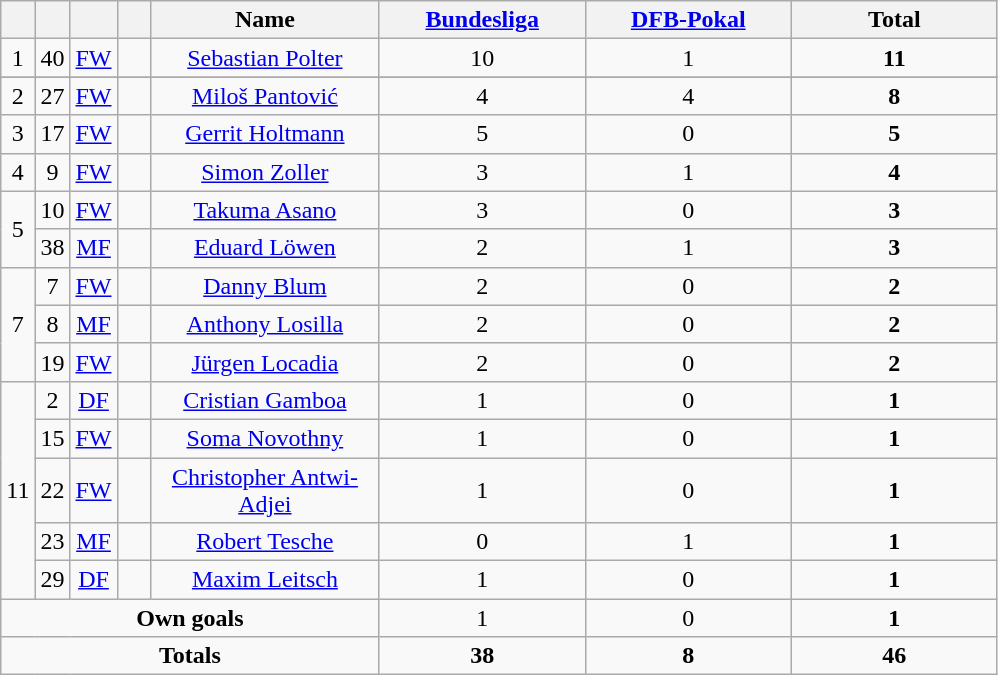<table class="wikitable" style="text-align:center">
<tr>
<th width=15></th>
<th width=15></th>
<th width=15></th>
<th width=15></th>
<th width=145>Name</th>
<th width=130><a href='#'>Bundesliga</a></th>
<th width=130><a href='#'>DFB-Pokal</a></th>
<th width=130>Total</th>
</tr>
<tr>
<td rowspan=1>1</td>
<td>40</td>
<td><a href='#'>FW</a></td>
<td></td>
<td><a href='#'>Sebastian Polter</a></td>
<td>10</td>
<td>1</td>
<td><strong>11</strong></td>
</tr>
<tr>
</tr>
<tr>
<td rowspan=1>2</td>
<td>27</td>
<td><a href='#'>FW</a></td>
<td></td>
<td><a href='#'>Miloš Pantović</a></td>
<td>4</td>
<td>4</td>
<td><strong>8</strong></td>
</tr>
<tr>
<td rowspan=1>3</td>
<td>17</td>
<td><a href='#'>FW</a></td>
<td></td>
<td><a href='#'>Gerrit Holtmann</a></td>
<td>5</td>
<td>0</td>
<td><strong>5</strong></td>
</tr>
<tr>
<td rowspan=1>4</td>
<td>9</td>
<td><a href='#'>FW</a></td>
<td></td>
<td><a href='#'>Simon Zoller</a></td>
<td>3</td>
<td>1</td>
<td><strong>4</strong></td>
</tr>
<tr>
<td rowspan=2>5</td>
<td>10</td>
<td><a href='#'>FW</a></td>
<td></td>
<td><a href='#'>Takuma Asano</a></td>
<td>3</td>
<td>0</td>
<td><strong>3</strong></td>
</tr>
<tr>
<td>38</td>
<td><a href='#'>MF</a></td>
<td></td>
<td><a href='#'>Eduard Löwen</a></td>
<td>2</td>
<td>1</td>
<td><strong>3</strong></td>
</tr>
<tr>
<td rowspan=3>7</td>
<td>7</td>
<td><a href='#'>FW</a></td>
<td></td>
<td><a href='#'>Danny Blum</a></td>
<td>2</td>
<td>0</td>
<td><strong>2</strong></td>
</tr>
<tr>
<td>8</td>
<td><a href='#'>MF</a></td>
<td></td>
<td><a href='#'>Anthony Losilla</a></td>
<td>2</td>
<td>0</td>
<td><strong>2</strong></td>
</tr>
<tr>
<td>19</td>
<td><a href='#'>FW</a></td>
<td></td>
<td><a href='#'>Jürgen Locadia</a></td>
<td>2</td>
<td>0</td>
<td><strong>2</strong></td>
</tr>
<tr>
<td rowspan=5>11</td>
<td>2</td>
<td><a href='#'>DF</a></td>
<td></td>
<td><a href='#'>Cristian Gamboa</a></td>
<td>1</td>
<td>0</td>
<td><strong>1</strong></td>
</tr>
<tr>
<td>15</td>
<td><a href='#'>FW</a></td>
<td></td>
<td><a href='#'>Soma Novothny</a></td>
<td>1</td>
<td>0</td>
<td><strong>1</strong></td>
</tr>
<tr>
<td>22</td>
<td><a href='#'>FW</a></td>
<td></td>
<td><a href='#'>Christopher Antwi-Adjei</a></td>
<td>1</td>
<td>0</td>
<td><strong>1</strong></td>
</tr>
<tr>
<td>23</td>
<td><a href='#'>MF</a></td>
<td></td>
<td><a href='#'>Robert Tesche</a></td>
<td>0</td>
<td>1</td>
<td><strong>1</strong></td>
</tr>
<tr>
<td>29</td>
<td><a href='#'>DF</a></td>
<td></td>
<td><a href='#'>Maxim Leitsch</a></td>
<td>1</td>
<td>0</td>
<td><strong>1</strong></td>
</tr>
<tr>
<td colspan=5><strong>Own goals</strong></td>
<td>1</td>
<td>0</td>
<td><strong>1</strong></td>
</tr>
<tr>
<td colspan=5><strong>Totals</strong></td>
<td><strong>38</strong></td>
<td><strong>8</strong></td>
<td><strong>46</strong></td>
</tr>
</table>
